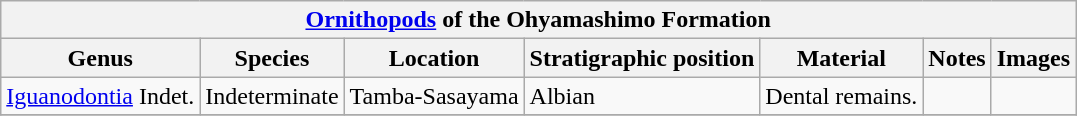<table class="wikitable" align="center">
<tr>
<th colspan="7" align="center"><a href='#'>Ornithopods</a> of the Ohyamashimo Formation</th>
</tr>
<tr>
<th>Genus</th>
<th>Species</th>
<th>Location</th>
<th>Stratigraphic position</th>
<th>Material</th>
<th>Notes</th>
<th>Images</th>
</tr>
<tr>
<td><a href='#'>Iguanodontia</a> Indet.</td>
<td>Indeterminate</td>
<td>Tamba-Sasayama</td>
<td>Albian</td>
<td>Dental remains.</td>
<td></td>
<td></td>
</tr>
<tr>
</tr>
</table>
